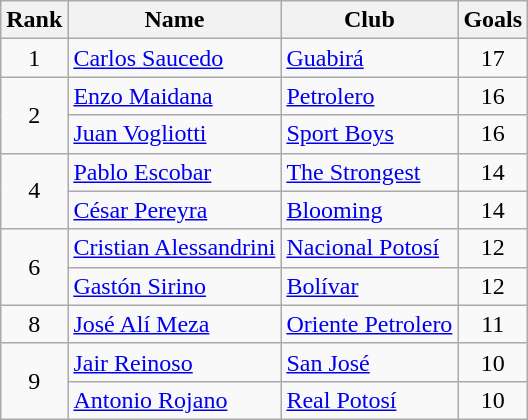<table class="wikitable" border="1">
<tr>
<th>Rank</th>
<th>Name</th>
<th>Club</th>
<th>Goals</th>
</tr>
<tr>
<td align=center>1</td>
<td> <a href='#'>Carlos Saucedo</a></td>
<td><a href='#'>Guabirá</a></td>
<td align=center>17</td>
</tr>
<tr>
<td rowspan=2 align=center>2</td>
<td> <a href='#'>Enzo Maidana</a></td>
<td><a href='#'>Petrolero</a></td>
<td align=center>16</td>
</tr>
<tr>
<td> <a href='#'>Juan Vogliotti</a></td>
<td><a href='#'>Sport Boys</a></td>
<td align=center>16</td>
</tr>
<tr>
<td rowspan=2 align=center>4</td>
<td> <a href='#'>Pablo Escobar</a></td>
<td><a href='#'>The Strongest</a></td>
<td align=center>14</td>
</tr>
<tr>
<td> <a href='#'>César Pereyra</a></td>
<td><a href='#'>Blooming</a></td>
<td align=center>14</td>
</tr>
<tr>
<td rowspan=2 align=center>6</td>
<td> <a href='#'>Cristian Alessandrini</a></td>
<td><a href='#'>Nacional Potosí</a></td>
<td align=center>12</td>
</tr>
<tr>
<td> <a href='#'>Gastón Sirino</a></td>
<td><a href='#'>Bolívar</a></td>
<td align=center>12</td>
</tr>
<tr>
<td align=center>8</td>
<td> <a href='#'>José Alí Meza</a></td>
<td><a href='#'>Oriente Petrolero</a></td>
<td align=center>11</td>
</tr>
<tr>
<td rowspan=2 align=center>9</td>
<td> <a href='#'>Jair Reinoso</a></td>
<td><a href='#'>San José</a></td>
<td align=center>10</td>
</tr>
<tr>
<td> <a href='#'>Antonio Rojano</a></td>
<td><a href='#'>Real Potosí</a></td>
<td align=center>10</td>
</tr>
</table>
